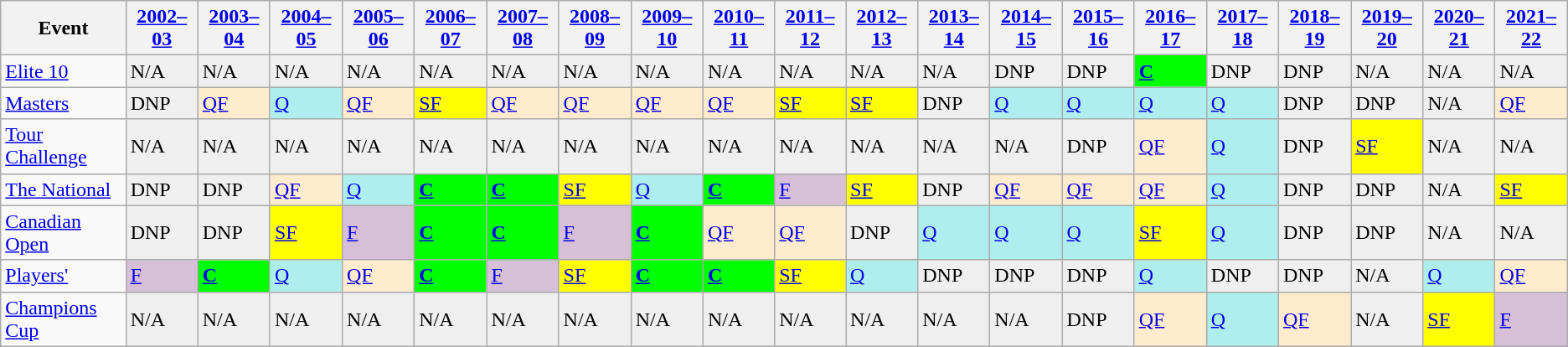<table class="wikitable" border="1">
<tr>
<th>Event</th>
<th><a href='#'>2002–03</a></th>
<th><a href='#'>2003–04</a></th>
<th><a href='#'>2004–05</a></th>
<th><a href='#'>2005–06</a></th>
<th><a href='#'>2006–07</a></th>
<th><a href='#'>2007–08</a></th>
<th><a href='#'>2008–09</a></th>
<th><a href='#'>2009–10</a></th>
<th><a href='#'>2010–11</a></th>
<th><a href='#'>2011–12</a></th>
<th><a href='#'>2012–13</a></th>
<th><a href='#'>2013–14</a></th>
<th><a href='#'>2014–15</a></th>
<th><a href='#'>2015–16</a></th>
<th><a href='#'>2016–17</a></th>
<th><a href='#'>2017–18</a></th>
<th><a href='#'>2018–19</a></th>
<th><a href='#'>2019–20</a></th>
<th><a href='#'>2020–21</a></th>
<th><a href='#'>2021–22</a></th>
</tr>
<tr>
<td><a href='#'>Elite 10</a></td>
<td style="background:#EFEFEF;">N/A</td>
<td style="background:#EFEFEF;">N/A</td>
<td style="background:#EFEFEF;">N/A</td>
<td style="background:#EFEFEF;">N/A</td>
<td style="background:#EFEFEF;">N/A</td>
<td style="background:#EFEFEF;">N/A</td>
<td style="background:#EFEFEF;">N/A</td>
<td style="background:#EFEFEF;">N/A</td>
<td style="background:#EFEFEF;">N/A</td>
<td style="background:#EFEFEF;">N/A</td>
<td style="background:#EFEFEF;">N/A</td>
<td style="background:#EFEFEF;">N/A</td>
<td style="background:#EFEFEF;">DNP</td>
<td style="background:#EFEFEF;">DNP</td>
<td style="background:#00ff00;"><strong><a href='#'>C</a></strong></td>
<td style="background:#EFEFEF;">DNP</td>
<td style="background:#EFEFEF;">DNP</td>
<td style="background:#EFEFEF;">N/A</td>
<td style="background:#EFEFEF;">N/A</td>
<td style="background:#EFEFEF;">N/A</td>
</tr>
<tr>
<td><a href='#'>Masters</a></td>
<td style="background:#EFEFEF;">DNP</td>
<td style="background:#ffebcd;"><a href='#'>QF</a></td>
<td style="background:#afeeee;"><a href='#'>Q</a></td>
<td style="background:#ffebcd;"><a href='#'>QF</a></td>
<td style="background:yellow;"><a href='#'>SF</a></td>
<td style="background:#ffebcd;"><a href='#'>QF</a></td>
<td style="background:#ffebcd;"><a href='#'>QF</a></td>
<td style="background:#ffebcd;"><a href='#'>QF</a></td>
<td style="background:#ffebcd;"><a href='#'>QF</a></td>
<td style="background:yellow;"><a href='#'>SF</a></td>
<td style="background:yellow;"><a href='#'>SF</a></td>
<td style="background:#EFEFEF;">DNP</td>
<td style="background:#afeeee;"><a href='#'>Q</a></td>
<td style="background:#afeeee;"><a href='#'>Q</a></td>
<td style="background:#afeeee;"><a href='#'>Q</a></td>
<td style="background:#afeeee;"><a href='#'>Q</a></td>
<td style="background:#EFEFEF;">DNP</td>
<td style="background:#EFEFEF;">DNP</td>
<td style="background:#EFEFEF;">N/A</td>
<td style="background:#ffebcd;"><a href='#'>QF</a></td>
</tr>
<tr>
<td><a href='#'>Tour Challenge</a></td>
<td style="background:#EFEFEF;">N/A</td>
<td style="background:#EFEFEF;">N/A</td>
<td style="background:#EFEFEF;">N/A</td>
<td style="background:#EFEFEF;">N/A</td>
<td style="background:#EFEFEF;">N/A</td>
<td style="background:#EFEFEF;">N/A</td>
<td style="background:#EFEFEF;">N/A</td>
<td style="background:#EFEFEF;">N/A</td>
<td style="background:#EFEFEF;">N/A</td>
<td style="background:#EFEFEF;">N/A</td>
<td style="background:#EFEFEF;">N/A</td>
<td style="background:#EFEFEF;">N/A</td>
<td style="background:#EFEFEF;">N/A</td>
<td style="background:#EFEFEF;">DNP</td>
<td style="background:#ffebcd;"><a href='#'>QF</a></td>
<td style="background:#afeeee;"><a href='#'>Q</a></td>
<td style="background:#EFEFEF;">DNP</td>
<td style="background:yellow;"><a href='#'>SF</a></td>
<td style="background:#EFEFEF;">N/A</td>
<td style="background:#EFEFEF;">N/A</td>
</tr>
<tr>
<td><a href='#'>The National</a></td>
<td style="background:#EFEFEF;">DNP</td>
<td style="background:#EFEFEF;">DNP</td>
<td style="background:#ffebcd;"><a href='#'>QF</a></td>
<td style="background:#afeeee;"><a href='#'>Q</a></td>
<td style="background:#00ff00;"><strong><a href='#'>C</a></strong></td>
<td style="background:#00ff00;"><strong><a href='#'>C</a></strong></td>
<td style="background:yellow;"><a href='#'>SF</a></td>
<td style="background:#afeeee;"><a href='#'>Q</a></td>
<td style="background:#00ff00;"><strong><a href='#'>C</a></strong></td>
<td style="background:thistle;"><a href='#'>F</a></td>
<td style="background:yellow;"><a href='#'>SF</a></td>
<td style="background:#EFEFEF;">DNP</td>
<td style="background:#ffebcd;"><a href='#'>QF</a></td>
<td style="background:#ffebcd;"><a href='#'>QF</a></td>
<td style="background:#ffebcd;"><a href='#'>QF</a></td>
<td style="background:#afeeee;"><a href='#'>Q</a></td>
<td style="background:#EFEFEF;">DNP</td>
<td style="background:#EFEFEF;">DNP</td>
<td style="background:#EFEFEF;">N/A</td>
<td style="background:yellow;"><a href='#'>SF</a></td>
</tr>
<tr>
<td><a href='#'>Canadian Open</a></td>
<td style="background:#EFEFEF;">DNP</td>
<td style="background:#EFEFEF;">DNP</td>
<td style="background:yellow;"><a href='#'>SF</a></td>
<td style="background:thistle;"><a href='#'>F</a></td>
<td style="background:#00ff00;"><strong><a href='#'>C</a></strong></td>
<td style="background:#00ff00;"><strong><a href='#'>C</a></strong></td>
<td style="background:thistle;"><a href='#'>F</a></td>
<td style="background:#00ff00;"><strong><a href='#'>C</a></strong></td>
<td style="background:#ffebcd;"><a href='#'>QF</a></td>
<td style="background:#ffebcd;"><a href='#'>QF</a></td>
<td style="background:#EFEFEF;">DNP</td>
<td style="background:#afeeee;"><a href='#'>Q</a></td>
<td style="background:#afeeee;"><a href='#'>Q</a></td>
<td style="background:#afeeee;"><a href='#'>Q</a></td>
<td style="background:yellow;"><a href='#'>SF</a></td>
<td style="background:#afeeee;"><a href='#'>Q</a></td>
<td style="background:#EFEFEF;">DNP</td>
<td style="background:#EFEFEF;">DNP</td>
<td style="background:#EFEFEF;">N/A</td>
<td style="background:#EFEFEF;">N/A</td>
</tr>
<tr>
<td><a href='#'>Players'</a></td>
<td style="background:thistle;"><a href='#'>F</a></td>
<td style="background:#00ff00;"><strong><a href='#'>C</a></strong></td>
<td style="background:#afeeee;"><a href='#'>Q</a></td>
<td style="background:#ffebcd;"><a href='#'>QF</a></td>
<td style="background:#00ff00;"><strong><a href='#'>C</a></strong></td>
<td style="background:thistle;"><a href='#'>F</a></td>
<td style="background:yellow;"><a href='#'>SF</a></td>
<td style="background:#00ff00;"><strong><a href='#'>C</a></strong></td>
<td style="background:#00ff00;"><strong><a href='#'>C</a></strong></td>
<td style="background:yellow;"><a href='#'>SF</a></td>
<td style="background:#afeeee;"><a href='#'>Q</a></td>
<td style="background:#EFEFEF;">DNP</td>
<td style="background:#EFEFEF;">DNP</td>
<td style="background:#EFEFEF;">DNP</td>
<td style="background:#afeeee;"><a href='#'>Q</a></td>
<td style="background:#EFEFEF;">DNP</td>
<td style="background:#EFEFEF;">DNP</td>
<td style="background:#EFEFEF;">N/A</td>
<td style="background:#afeeee;"><a href='#'>Q</a></td>
<td style="background:#ffebcd;"><a href='#'>QF</a></td>
</tr>
<tr>
<td><a href='#'>Champions Cup</a></td>
<td style="background:#EFEFEF;">N/A</td>
<td style="background:#EFEFEF;">N/A</td>
<td style="background:#EFEFEF;">N/A</td>
<td style="background:#EFEFEF;">N/A</td>
<td style="background:#EFEFEF;">N/A</td>
<td style="background:#EFEFEF;">N/A</td>
<td style="background:#EFEFEF;">N/A</td>
<td style="background:#EFEFEF;">N/A</td>
<td style="background:#EFEFEF;">N/A</td>
<td style="background:#EFEFEF;">N/A</td>
<td style="background:#EFEFEF;">N/A</td>
<td style="background:#EFEFEF;">N/A</td>
<td style="background:#EFEFEF;">N/A</td>
<td style="background:#EFEFEF;">DNP</td>
<td style="background:#ffebcd;"><a href='#'>QF</a></td>
<td style="background:#afeeee;"><a href='#'>Q</a></td>
<td style="background:#ffebcd;"><a href='#'>QF</a></td>
<td style="background:#EFEFEF;">N/A</td>
<td style="background:yellow;"><a href='#'>SF</a></td>
<td style="background:thistle;"><a href='#'>F</a></td>
</tr>
</table>
